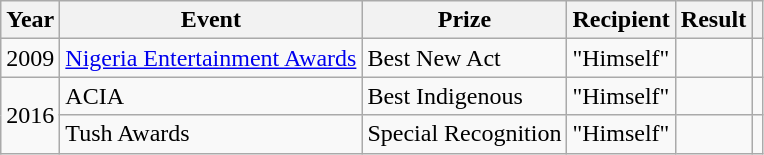<table class="wikitable sortable plainrowheaders">
<tr>
<th>Year</th>
<th>Event</th>
<th>Prize</th>
<th>Recipient</th>
<th>Result</th>
<th></th>
</tr>
<tr>
<td rowspan=>2009</td>
<td><a href='#'>Nigeria Entertainment Awards</a></td>
<td>Best New Act</td>
<td>"Himself"</td>
<td></td>
<td></td>
</tr>
<tr>
<td rowspan=2>2016</td>
<td>ACIA</td>
<td>Best Indigenous</td>
<td>"Himself"</td>
<td></td>
</tr>
<tr>
<td>Tush Awards</td>
<td>Special Recognition</td>
<td>"Himself"</td>
<td></td>
<td></td>
</tr>
</table>
